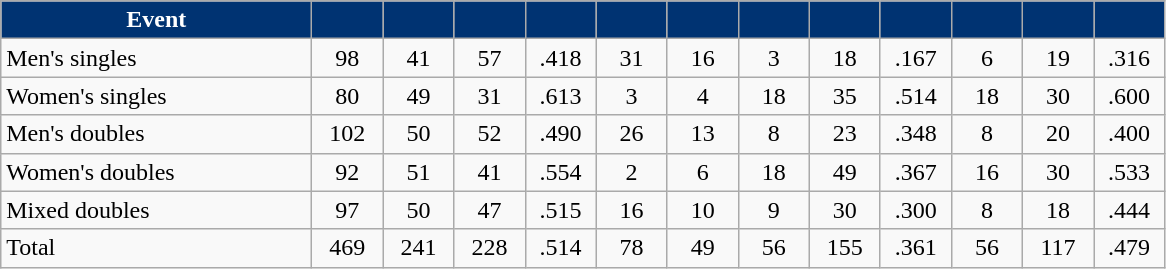<table class="wikitable" style="text-align:center">
<tr>
<th style="background:#003372; color:#fff" width="200px">Event</th>
<th style="background:#003372; color:#fff" width="40px"></th>
<th style="background:#003372; color:#fff" width="40px"></th>
<th style="background:#003372; color:#fff" width="40px"></th>
<th style="background:#003372; color:#fff" width="40px"></th>
<th style="background:#003372; color:#fff" width="40px"></th>
<th style="background:#003372; color:#fff" width="40px"></th>
<th style="background:#003372; color:#fff" width="40px"></th>
<th style="background:#003372; color:#fff" width="40px"></th>
<th style="background:#003372; color:#fff" width="40px"></th>
<th style="background:#003372; color:#fff" width="40px"></th>
<th style="background:#003372; color:#fff" width="40px"></th>
<th style="background:#003372; color:#fff" width="40px"></th>
</tr>
<tr>
<td style="text-align:left">Men's singles</td>
<td>98</td>
<td>41</td>
<td>57</td>
<td>.418</td>
<td>31</td>
<td>16</td>
<td>3</td>
<td>18</td>
<td>.167</td>
<td>6</td>
<td>19</td>
<td>.316</td>
</tr>
<tr>
<td style="text-align:left">Women's singles</td>
<td>80</td>
<td>49</td>
<td>31</td>
<td>.613</td>
<td>3</td>
<td>4</td>
<td>18</td>
<td>35</td>
<td>.514</td>
<td>18</td>
<td>30</td>
<td>.600</td>
</tr>
<tr>
<td style="text-align:left">Men's doubles</td>
<td>102</td>
<td>50</td>
<td>52</td>
<td>.490</td>
<td>26</td>
<td>13</td>
<td>8</td>
<td>23</td>
<td>.348</td>
<td>8</td>
<td>20</td>
<td>.400</td>
</tr>
<tr>
<td style="text-align:left">Women's doubles</td>
<td>92</td>
<td>51</td>
<td>41</td>
<td>.554</td>
<td>2</td>
<td>6</td>
<td>18</td>
<td>49</td>
<td>.367</td>
<td>16</td>
<td>30</td>
<td>.533</td>
</tr>
<tr>
<td style="text-align:left">Mixed doubles</td>
<td>97</td>
<td>50</td>
<td>47</td>
<td>.515</td>
<td>16</td>
<td>10</td>
<td>9</td>
<td>30</td>
<td>.300</td>
<td>8</td>
<td>18</td>
<td>.444</td>
</tr>
<tr>
<td style="text-align:left">Total</td>
<td>469</td>
<td>241</td>
<td>228</td>
<td>.514</td>
<td>78</td>
<td>49</td>
<td>56</td>
<td>155</td>
<td>.361</td>
<td>56</td>
<td>117</td>
<td>.479</td>
</tr>
</table>
